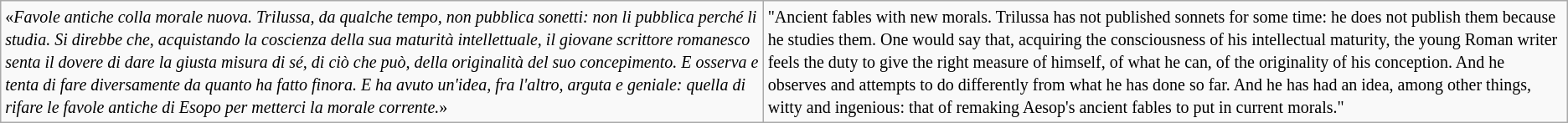<table class="wikitable">
<tr>
<td><small>«<em>Favole antiche colla morale nuova. Trilussa, da  qualche tempo, non pubblica sonetti: non li pubblica perché li studia. Si  direbbe che, acquistando la coscienza della sua maturità intellettuale, il  giovane scrittore romanesco senta il dovere di dare la giusta misura di sé, di  ciò che può, della originalità del suo concepimento. E osserva e tenta di  fare diversamente da quanto ha fatto finora. E ha avuto un'idea, fra l'altro, arguta e geniale: quella di rifare le favole antiche di Esopo per metterci la morale corrente.</em>»</small></td>
<td><small>"Ancient fables  with new morals. Trilussa has not published sonnets for some time: he does  not publish them because he studies them. One would say that, acquiring the  consciousness of his intellectual maturity, the young Roman writer feels the  duty to give the right measure of himself, of what he can, of the originality  of his conception. And he observes and attempts to do differently from what  he has done so far. And he has had an idea, among other things, witty and  ingenious: that of remaking Aesop's ancient fables to put in current morals."</small></td>
</tr>
</table>
